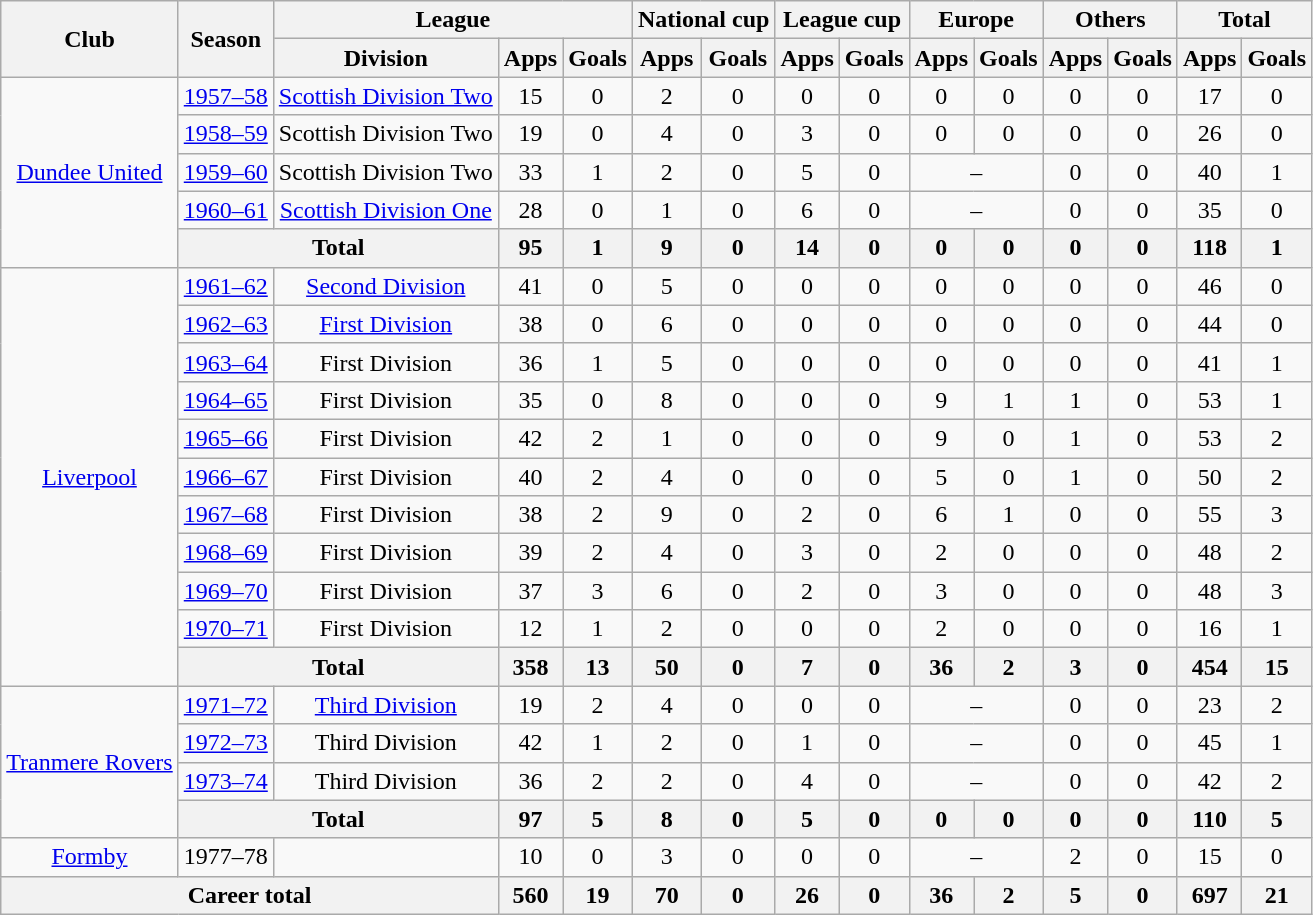<table class="wikitable" style="text-align:center">
<tr>
<th rowspan="2">Club</th>
<th rowspan="2">Season</th>
<th colspan="3">League</th>
<th colspan="2">National cup</th>
<th colspan="2">League cup</th>
<th colspan="2">Europe</th>
<th colspan="2">Others</th>
<th colspan="2">Total</th>
</tr>
<tr>
<th>Division</th>
<th>Apps</th>
<th>Goals</th>
<th>Apps</th>
<th>Goals</th>
<th>Apps</th>
<th>Goals</th>
<th>Apps</th>
<th>Goals</th>
<th>Apps</th>
<th>Goals</th>
<th>Apps</th>
<th>Goals</th>
</tr>
<tr>
<td rowspan="5"><a href='#'>Dundee United</a></td>
<td><a href='#'>1957–58</a></td>
<td><a href='#'>Scottish Division Two</a></td>
<td>15</td>
<td>0</td>
<td>2</td>
<td>0</td>
<td>0</td>
<td>0</td>
<td>0</td>
<td>0</td>
<td>0</td>
<td>0</td>
<td>17</td>
<td>0</td>
</tr>
<tr>
<td><a href='#'>1958–59</a></td>
<td>Scottish Division Two</td>
<td>19</td>
<td>0</td>
<td>4</td>
<td>0</td>
<td>3</td>
<td>0</td>
<td>0</td>
<td>0</td>
<td>0</td>
<td>0</td>
<td>26</td>
<td>0</td>
</tr>
<tr>
<td><a href='#'>1959–60</a></td>
<td>Scottish Division Two</td>
<td>33</td>
<td>1</td>
<td>2</td>
<td>0</td>
<td>5</td>
<td>0</td>
<td colspan="2">–</td>
<td>0</td>
<td>0</td>
<td>40</td>
<td>1</td>
</tr>
<tr>
<td><a href='#'>1960–61</a></td>
<td><a href='#'>Scottish Division One</a></td>
<td>28</td>
<td>0</td>
<td>1</td>
<td>0</td>
<td>6</td>
<td>0</td>
<td colspan="2">–</td>
<td>0</td>
<td>0</td>
<td>35</td>
<td>0</td>
</tr>
<tr>
<th colspan="2">Total</th>
<th>95</th>
<th>1</th>
<th>9</th>
<th>0</th>
<th>14</th>
<th>0</th>
<th>0</th>
<th>0</th>
<th>0</th>
<th>0</th>
<th>118</th>
<th>1</th>
</tr>
<tr>
<td rowspan="11"><a href='#'>Liverpool</a></td>
<td><a href='#'>1961–62</a></td>
<td><a href='#'>Second Division</a></td>
<td>41</td>
<td>0</td>
<td>5</td>
<td>0</td>
<td>0</td>
<td>0</td>
<td>0</td>
<td>0</td>
<td>0</td>
<td>0</td>
<td>46</td>
<td>0</td>
</tr>
<tr>
<td><a href='#'>1962–63</a></td>
<td><a href='#'>First Division</a></td>
<td>38</td>
<td>0</td>
<td>6</td>
<td>0</td>
<td>0</td>
<td>0</td>
<td>0</td>
<td>0</td>
<td>0</td>
<td>0</td>
<td>44</td>
<td>0</td>
</tr>
<tr>
<td><a href='#'>1963–64</a></td>
<td>First Division</td>
<td>36</td>
<td>1</td>
<td>5</td>
<td>0</td>
<td>0</td>
<td>0</td>
<td>0</td>
<td>0</td>
<td>0</td>
<td>0</td>
<td>41</td>
<td>1</td>
</tr>
<tr>
<td><a href='#'>1964–65</a></td>
<td>First Division</td>
<td>35</td>
<td>0</td>
<td>8</td>
<td>0</td>
<td>0</td>
<td>0</td>
<td>9</td>
<td>1</td>
<td>1</td>
<td>0</td>
<td>53</td>
<td>1</td>
</tr>
<tr>
<td><a href='#'>1965–66</a></td>
<td>First Division</td>
<td>42</td>
<td>2</td>
<td>1</td>
<td>0</td>
<td>0</td>
<td>0</td>
<td>9</td>
<td>0</td>
<td>1</td>
<td>0</td>
<td>53</td>
<td>2</td>
</tr>
<tr>
<td><a href='#'>1966–67</a></td>
<td>First Division</td>
<td>40</td>
<td>2</td>
<td>4</td>
<td>0</td>
<td>0</td>
<td>0</td>
<td>5</td>
<td>0</td>
<td>1</td>
<td>0</td>
<td>50</td>
<td>2</td>
</tr>
<tr>
<td><a href='#'>1967–68</a></td>
<td>First Division</td>
<td>38</td>
<td>2</td>
<td>9</td>
<td>0</td>
<td>2</td>
<td>0</td>
<td>6</td>
<td>1</td>
<td>0</td>
<td>0</td>
<td>55</td>
<td>3</td>
</tr>
<tr>
<td><a href='#'>1968–69</a></td>
<td>First Division</td>
<td>39</td>
<td>2</td>
<td>4</td>
<td>0</td>
<td>3</td>
<td>0</td>
<td>2</td>
<td>0</td>
<td>0</td>
<td>0</td>
<td>48</td>
<td>2</td>
</tr>
<tr>
<td><a href='#'>1969–70</a></td>
<td>First Division</td>
<td>37</td>
<td>3</td>
<td>6</td>
<td>0</td>
<td>2</td>
<td>0</td>
<td>3</td>
<td>0</td>
<td>0</td>
<td>0</td>
<td>48</td>
<td>3</td>
</tr>
<tr>
<td><a href='#'>1970–71</a></td>
<td>First Division</td>
<td>12</td>
<td>1</td>
<td>2</td>
<td>0</td>
<td>0</td>
<td>0</td>
<td>2</td>
<td>0</td>
<td>0</td>
<td>0</td>
<td>16</td>
<td>1</td>
</tr>
<tr>
<th colspan="2">Total</th>
<th>358</th>
<th>13</th>
<th>50</th>
<th>0</th>
<th>7</th>
<th>0</th>
<th>36</th>
<th>2</th>
<th>3</th>
<th>0</th>
<th>454</th>
<th>15</th>
</tr>
<tr>
<td rowspan="4"><a href='#'>Tranmere Rovers</a></td>
<td><a href='#'>1971–72</a></td>
<td><a href='#'>Third Division</a></td>
<td>19</td>
<td>2</td>
<td>4</td>
<td>0</td>
<td>0</td>
<td>0</td>
<td colspan="2">–</td>
<td>0</td>
<td>0</td>
<td>23</td>
<td>2</td>
</tr>
<tr>
<td><a href='#'>1972–73</a></td>
<td>Third Division</td>
<td>42</td>
<td>1</td>
<td>2</td>
<td>0</td>
<td>1</td>
<td>0</td>
<td colspan="2">–</td>
<td>0</td>
<td>0</td>
<td>45</td>
<td>1</td>
</tr>
<tr>
<td><a href='#'>1973–74</a></td>
<td>Third Division</td>
<td>36</td>
<td>2</td>
<td>2</td>
<td>0</td>
<td>4</td>
<td>0</td>
<td colspan="2">–</td>
<td>0</td>
<td>0</td>
<td>42</td>
<td>2</td>
</tr>
<tr>
<th colspan="2">Total</th>
<th>97</th>
<th>5</th>
<th>8</th>
<th>0</th>
<th>5</th>
<th>0</th>
<th>0</th>
<th>0</th>
<th>0</th>
<th>0</th>
<th>110</th>
<th>5</th>
</tr>
<tr>
<td><a href='#'>Formby</a></td>
<td>1977–78</td>
<td></td>
<td>10</td>
<td>0</td>
<td>3</td>
<td>0</td>
<td>0</td>
<td>0</td>
<td colspan="2">–</td>
<td>2</td>
<td>0</td>
<td>15</td>
<td>0</td>
</tr>
<tr>
<th colspan="3">Career total</th>
<th>560</th>
<th>19</th>
<th>70</th>
<th>0</th>
<th>26</th>
<th>0</th>
<th>36</th>
<th>2</th>
<th>5</th>
<th>0</th>
<th>697</th>
<th>21</th>
</tr>
</table>
